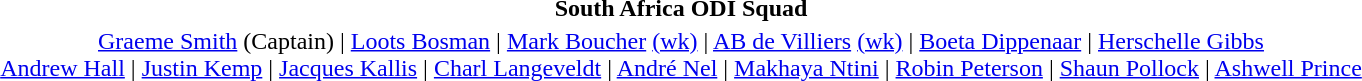<table style="margin:0 auto;" id=toc>
<tr>
<td align=center><strong>South Africa ODI Squad</strong></td>
<td></td>
</tr>
<tr>
<td align=center><a href='#'>Graeme Smith</a> (Captain) | <a href='#'>Loots Bosman</a> | <a href='#'>Mark Boucher</a> <a href='#'>(wk)</a> | <a href='#'>AB de Villiers</a> <a href='#'>(wk)</a> | <a href='#'>Boeta Dippenaar</a> | <a href='#'>Herschelle Gibbs</a><br><a href='#'>Andrew Hall</a> | <a href='#'>Justin Kemp</a> | <a href='#'>Jacques Kallis</a> | <a href='#'>Charl Langeveldt</a> | <a href='#'>André Nel</a> | <a href='#'>Makhaya Ntini</a> | <a href='#'>Robin Peterson</a> | <a href='#'>Shaun Pollock</a> | <a href='#'>Ashwell Prince</a></td>
</tr>
<tr>
</tr>
</table>
